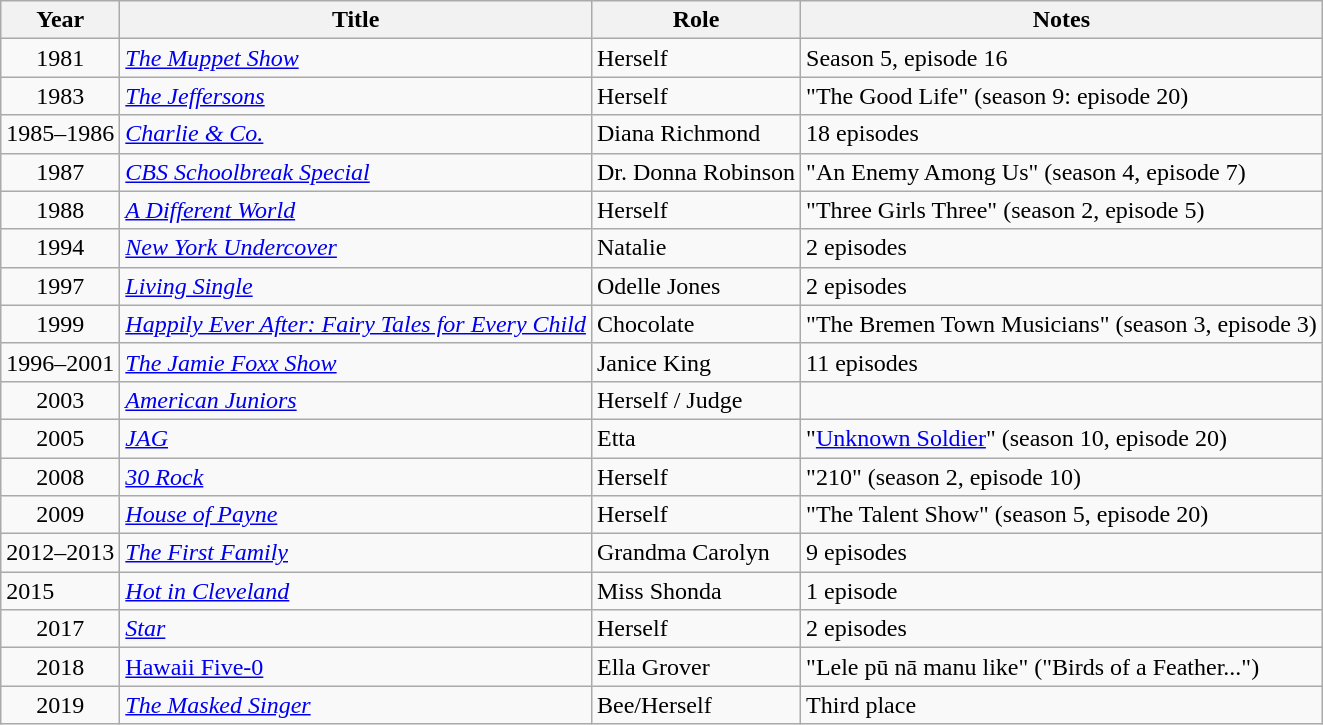<table class="wikitable sortable">
<tr>
<th>Year</th>
<th>Title</th>
<th>Role</th>
<th class="unsortable">Notes</th>
</tr>
<tr>
<td style="text-align:center;">1981</td>
<td><em><a href='#'>The Muppet Show</a></em></td>
<td>Herself</td>
<td>Season 5, episode 16</td>
</tr>
<tr>
<td style="text-align:center;">1983</td>
<td><em><a href='#'>The Jeffersons</a></em></td>
<td>Herself</td>
<td>"The Good Life" (season 9: episode 20)</td>
</tr>
<tr>
<td style="text-align:center;">1985–1986</td>
<td><em><a href='#'>Charlie & Co.</a></em></td>
<td>Diana Richmond</td>
<td>18 episodes</td>
</tr>
<tr>
<td style="text-align:center;">1987</td>
<td><em><a href='#'>CBS Schoolbreak Special</a></em></td>
<td>Dr. Donna Robinson</td>
<td>"An Enemy Among Us" (season 4, episode 7)</td>
</tr>
<tr>
<td style="text-align:center;">1988</td>
<td><em><a href='#'>A Different World</a></em></td>
<td>Herself</td>
<td>"Three Girls Three" (season 2, episode 5)</td>
</tr>
<tr>
<td style="text-align:center;">1994</td>
<td><em><a href='#'>New York Undercover</a></em></td>
<td>Natalie</td>
<td>2 episodes</td>
</tr>
<tr>
<td style="text-align:center;">1997</td>
<td><em><a href='#'>Living Single</a></em></td>
<td>Odelle Jones</td>
<td>2 episodes</td>
</tr>
<tr>
<td style="text-align:center;">1999</td>
<td><em><a href='#'>Happily Ever After: Fairy Tales for Every Child</a></em></td>
<td>Chocolate</td>
<td>"The Bremen Town Musicians" (season 3, episode 3)</td>
</tr>
<tr>
<td style="text-align:center;">1996–2001</td>
<td><em><a href='#'>The Jamie Foxx Show</a></em></td>
<td>Janice King</td>
<td>11 episodes</td>
</tr>
<tr>
<td style="text-align:center;">2003</td>
<td><em><a href='#'>American Juniors</a></em></td>
<td>Herself / Judge</td>
<td></td>
</tr>
<tr>
<td style="text-align:center;">2005</td>
<td><em><a href='#'>JAG</a></em></td>
<td>Etta</td>
<td>"<a href='#'>Unknown Soldier</a>" (season 10, episode 20)</td>
</tr>
<tr>
<td style="text-align:center;">2008</td>
<td><em><a href='#'>30 Rock</a></em></td>
<td>Herself</td>
<td>"210" (season 2, episode 10)</td>
</tr>
<tr>
<td style="text-align:center;">2009</td>
<td><em><a href='#'>House of Payne</a></em></td>
<td>Herself</td>
<td>"The Talent Show" (season 5, episode 20)</td>
</tr>
<tr>
<td style="text-align:center;">2012–2013</td>
<td><em><a href='#'>The First Family</a></em></td>
<td>Grandma Carolyn</td>
<td>9 episodes</td>
</tr>
<tr>
<td>2015</td>
<td><em><a href='#'>Hot in Cleveland</a></em></td>
<td>Miss Shonda</td>
<td>1 episode</td>
</tr>
<tr>
<td style="text-align:center;">2017</td>
<td><em><a href='#'>Star</a></em></td>
<td>Herself</td>
<td>2 episodes</td>
</tr>
<tr>
<td style="text-align:center;">2018</td>
<td><em><a href='#'></em>Hawaii Five-0<em></a></em></td>
<td>Ella Grover</td>
<td>"Lele pū nā manu like" ("Birds of a Feather...")</td>
</tr>
<tr>
<td style="text-align:center;">2019</td>
<td><em><a href='#'>The Masked Singer</a></em></td>
<td>Bee/Herself</td>
<td>Third place</td>
</tr>
</table>
